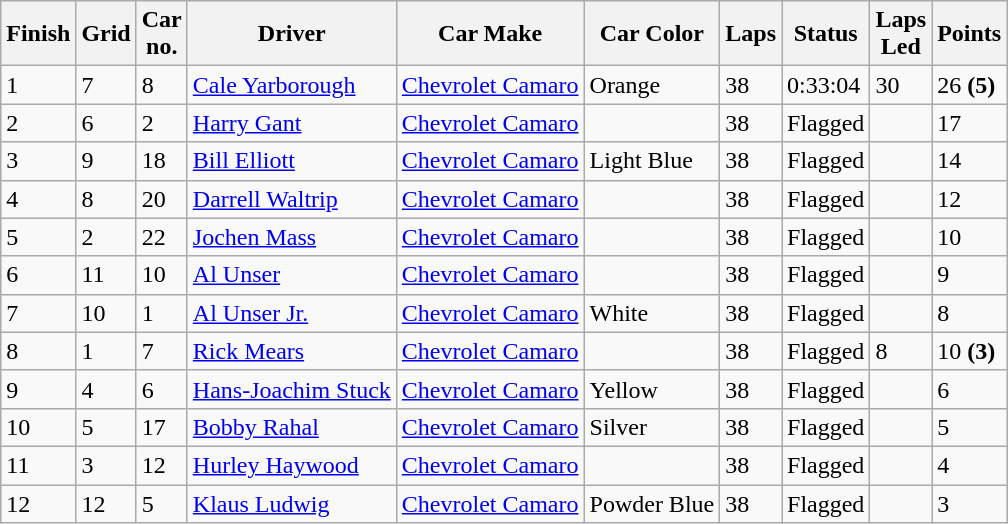<table class="wikitable">
<tr>
<th>Finish</th>
<th>Grid</th>
<th>Car<br>no.</th>
<th>Driver</th>
<th>Car Make</th>
<th>Car Color</th>
<th>Laps</th>
<th>Status</th>
<th>Laps<br>Led</th>
<th>Points</th>
</tr>
<tr>
<td>1</td>
<td>7</td>
<td>8</td>
<td> <a href='#'>Cale Yarborough</a></td>
<td><a href='#'>Chevrolet Camaro</a></td>
<td><div> Orange</div></td>
<td>38</td>
<td>0:33:04</td>
<td>30</td>
<td>26 <strong>(5)</strong></td>
</tr>
<tr>
<td>2</td>
<td>6</td>
<td>2</td>
<td> <a href='#'>Harry Gant</a></td>
<td><a href='#'>Chevrolet Camaro</a></td>
<td><div></div></td>
<td>38</td>
<td>Flagged</td>
<td></td>
<td>17</td>
</tr>
<tr>
<td>3</td>
<td>9</td>
<td>18</td>
<td> <a href='#'>Bill Elliott</a></td>
<td><a href='#'>Chevrolet Camaro</a></td>
<td><div> Light Blue</div></td>
<td>38</td>
<td>Flagged</td>
<td></td>
<td>14</td>
</tr>
<tr>
<td>4</td>
<td>8</td>
<td>20</td>
<td> <a href='#'>Darrell Waltrip</a></td>
<td><a href='#'>Chevrolet Camaro</a></td>
<td><div></div></td>
<td>38</td>
<td>Flagged</td>
<td></td>
<td>12</td>
</tr>
<tr>
<td>5</td>
<td>2</td>
<td>22</td>
<td> <a href='#'>Jochen Mass</a></td>
<td><a href='#'>Chevrolet Camaro</a></td>
<td><div></div></td>
<td>38</td>
<td>Flagged</td>
<td></td>
<td>10</td>
</tr>
<tr>
<td>6</td>
<td>11</td>
<td>10</td>
<td> <a href='#'>Al Unser</a></td>
<td><a href='#'>Chevrolet Camaro</a></td>
<td><div></div></td>
<td>38</td>
<td>Flagged</td>
<td></td>
<td>9</td>
</tr>
<tr>
<td>7</td>
<td>10</td>
<td>1</td>
<td> <a href='#'>Al Unser Jr.</a></td>
<td><a href='#'>Chevrolet Camaro</a></td>
<td><div> White</div></td>
<td>38</td>
<td>Flagged</td>
<td></td>
<td>8</td>
</tr>
<tr>
<td>8</td>
<td>1</td>
<td>7</td>
<td> <a href='#'>Rick Mears</a></td>
<td><a href='#'>Chevrolet Camaro</a></td>
<td><div></div></td>
<td>38</td>
<td>Flagged</td>
<td>8</td>
<td>10 <strong>(3)</strong></td>
</tr>
<tr>
<td>9</td>
<td>4</td>
<td>6</td>
<td> <a href='#'>Hans-Joachim Stuck</a></td>
<td><a href='#'>Chevrolet Camaro</a></td>
<td><div> Yellow</div></td>
<td>38</td>
<td>Flagged</td>
<td></td>
<td>6</td>
</tr>
<tr>
<td>10</td>
<td>5</td>
<td>17</td>
<td> <a href='#'>Bobby Rahal</a></td>
<td><a href='#'>Chevrolet Camaro</a></td>
<td><div> Silver</div></td>
<td>38</td>
<td>Flagged</td>
<td></td>
<td>5</td>
</tr>
<tr>
<td>11</td>
<td>3</td>
<td>12</td>
<td> <a href='#'>Hurley Haywood</a></td>
<td><a href='#'>Chevrolet Camaro</a></td>
<td><div></div></td>
<td>38</td>
<td>Flagged</td>
<td></td>
<td>4</td>
</tr>
<tr>
<td>12</td>
<td>12</td>
<td>5</td>
<td> <a href='#'>Klaus Ludwig</a></td>
<td><a href='#'>Chevrolet Camaro</a></td>
<td><div> Powder Blue</div></td>
<td>38</td>
<td>Flagged</td>
<td></td>
<td>3</td>
</tr>
</table>
